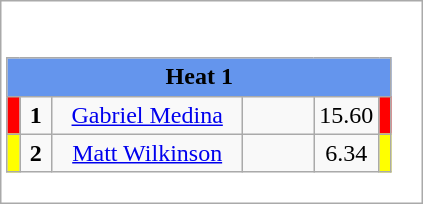<table class="wikitable" style="background:#fff;">
<tr>
<td><div><br><table class="wikitable">
<tr>
<td colspan="6"  style="text-align:center; background:#6495ed;"><strong>Heat 1</strong></td>
</tr>
<tr>
<td style="width:01px; background: #f00;"></td>
<td style="width:14px; text-align:center;"><strong>1</strong></td>
<td style="width:120px; text-align:center;"><a href='#'>Gabriel Medina</a></td>
<td style="width:40px; text-align:center;"></td>
<td style="width:20px; text-align:center;">15.60</td>
<td style="width:01px; background: #f00;"></td>
</tr>
<tr>
<td style="width:01px; background: #ff0;"></td>
<td style="width:14px; text-align:center;"><strong>2</strong></td>
<td style="width:120px; text-align:center;"><a href='#'>Matt Wilkinson</a></td>
<td style="width:40px; text-align:center;"></td>
<td style="width:20px; text-align:center;">6.34</td>
<td style="width:01px; background: #ff0;"></td>
</tr>
</table>
</div></td>
</tr>
</table>
